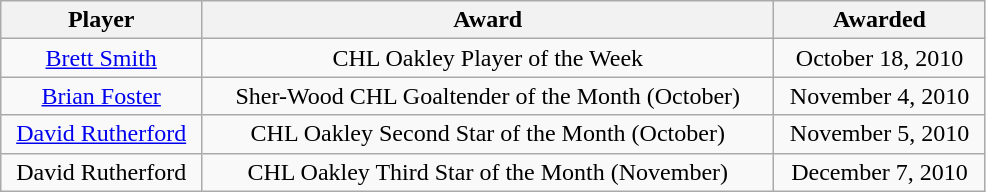<table class="wikitable" width="52%" style="text-align:center">
<tr>
<th>Player</th>
<th>Award</th>
<th>Awarded</th>
</tr>
<tr>
<td><a href='#'>Brett Smith</a></td>
<td>CHL Oakley Player of the Week</td>
<td>October 18, 2010</td>
</tr>
<tr>
<td><a href='#'>Brian Foster</a></td>
<td>Sher-Wood CHL Goaltender of the Month (October)</td>
<td>November 4, 2010</td>
</tr>
<tr>
<td><a href='#'>David Rutherford</a></td>
<td>CHL Oakley Second Star of the Month (October)</td>
<td>November 5, 2010</td>
</tr>
<tr>
<td>David Rutherford </td>
<td>CHL Oakley Third Star of the Month (November)</td>
<td>December 7, 2010</td>
</tr>
</table>
